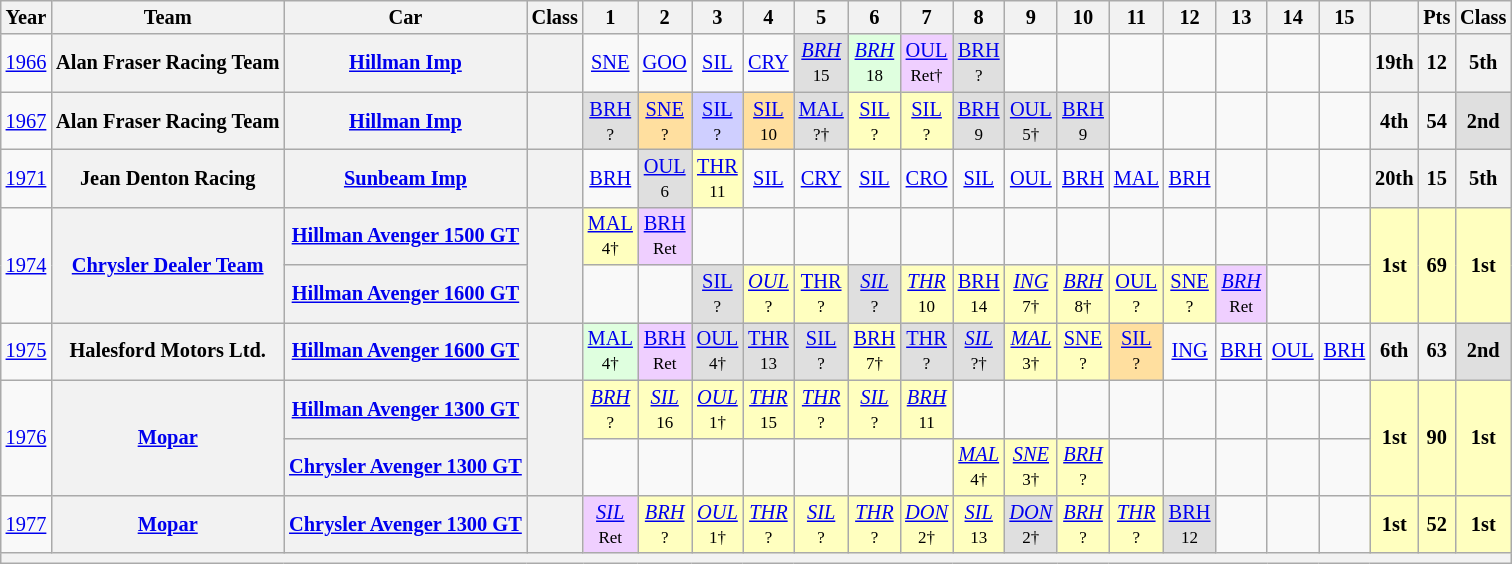<table class="wikitable" style="text-align:center; font-size:85%">
<tr>
<th>Year</th>
<th>Team</th>
<th>Car</th>
<th>Class</th>
<th>1</th>
<th>2</th>
<th>3</th>
<th>4</th>
<th>5</th>
<th>6</th>
<th>7</th>
<th>8</th>
<th>9</th>
<th>10</th>
<th>11</th>
<th>12</th>
<th>13</th>
<th>14</th>
<th>15</th>
<th></th>
<th>Pts</th>
<th>Class</th>
</tr>
<tr>
<td><a href='#'>1966</a></td>
<th>Alan Fraser Racing Team</th>
<th><a href='#'>Hillman Imp</a></th>
<th><span></span></th>
<td><a href='#'>SNE</a></td>
<td><a href='#'>GOO</a></td>
<td><a href='#'>SIL</a></td>
<td><a href='#'>CRY</a></td>
<td style="background:#DFDFDF;"><em><a href='#'>BRH</a></em><br><small>15</small></td>
<td style="background:#DFFFDF;"><em><a href='#'>BRH</a></em><br><small>18</small></td>
<td style="background:#EFCFFF;"><a href='#'>OUL</a><br><small>Ret†</small></td>
<td style="background:#DFDFDF;"><a href='#'>BRH</a><br><small>?</small></td>
<td></td>
<td></td>
<td></td>
<td></td>
<td></td>
<td></td>
<td></td>
<th>19th</th>
<th>12</th>
<th>5th</th>
</tr>
<tr>
<td><a href='#'>1967</a></td>
<th>Alan Fraser Racing Team</th>
<th><a href='#'>Hillman Imp</a></th>
<th><span></span></th>
<td style="background:#DFDFDF;"><a href='#'>BRH</a><br><small>?</small></td>
<td style="background:#FFDF9F;"><a href='#'>SNE</a><br><small>?</small></td>
<td style="background:#CFCFFF;"><a href='#'>SIL</a><br><small>?</small></td>
<td style="background:#FFDF9F;"><a href='#'>SIL</a><br><small>10</small></td>
<td style="background:#DFDFDF;"><a href='#'>MAL</a><br><small>?†</small></td>
<td style="background:#FFFFBF;"><a href='#'>SIL</a><br><small>?</small></td>
<td style="background:#FFFFBF;"><a href='#'>SIL</a><br><small>?</small></td>
<td style="background:#DFDFDF;"><a href='#'>BRH</a><br><small>9</small></td>
<td style="background:#DFDFDF;"><a href='#'>OUL</a><br><small>5†</small></td>
<td style="background:#DFDFDF;"><a href='#'>BRH</a><br><small>9</small></td>
<td></td>
<td></td>
<td></td>
<td></td>
<td></td>
<th>4th</th>
<th>54</th>
<td style="background:#DFDFDF;"><strong>2nd</strong></td>
</tr>
<tr>
<td><a href='#'>1971</a></td>
<th>Jean Denton Racing</th>
<th><a href='#'>Sunbeam Imp</a></th>
<th><span></span></th>
<td><a href='#'>BRH</a></td>
<td style="background:#DFDFDF;"><a href='#'>OUL</a><br><small>6</small></td>
<td style="background:#FFFFBF;"><a href='#'>THR</a><br><small>11</small></td>
<td><a href='#'>SIL</a></td>
<td><a href='#'>CRY</a></td>
<td><a href='#'>SIL</a></td>
<td><a href='#'>CRO</a></td>
<td><a href='#'>SIL</a></td>
<td><a href='#'>OUL</a></td>
<td><a href='#'>BRH</a></td>
<td><a href='#'>MAL</a></td>
<td><a href='#'>BRH</a></td>
<td></td>
<td></td>
<td></td>
<th>20th</th>
<th>15</th>
<th>5th</th>
</tr>
<tr>
<td rowspan=2><a href='#'>1974</a></td>
<th rowspan=2><a href='#'>Chrysler Dealer Team</a></th>
<th><a href='#'>Hillman Avenger 1500 GT</a></th>
<th rowspan=2><span></span></th>
<td style="background:#FFFFBF;"><a href='#'>MAL</a><br><small>4†</small></td>
<td style="background:#EFCFFF;"><a href='#'>BRH</a><br><small>Ret</small></td>
<td></td>
<td></td>
<td></td>
<td></td>
<td></td>
<td></td>
<td></td>
<td></td>
<td></td>
<td></td>
<td></td>
<td></td>
<td></td>
<td rowspan=2 style="background:#FFFFBF;"><strong>1st</strong></td>
<td rowspan=2 style="background:#FFFFBF;"><strong>69</strong></td>
<td rowspan=2 style="background:#FFFFBF;"><strong>1st</strong></td>
</tr>
<tr>
<th><a href='#'>Hillman Avenger 1600 GT</a></th>
<td></td>
<td></td>
<td style="background:#DFDFDF;"><a href='#'>SIL</a><br><small>?</small></td>
<td style="background:#FFFFBF;"><em><a href='#'>OUL</a></em><br><small>?</small></td>
<td style="background:#FFFFBF;"><a href='#'>THR</a><br><small>?</small></td>
<td style="background:#DFDFDF;"><em><a href='#'>SIL</a></em><br><small>?</small></td>
<td style="background:#FFFFBF;"><em><a href='#'>THR</a></em><br><small>10</small></td>
<td style="background:#FFFFBF;"><a href='#'>BRH</a><br><small>14</small></td>
<td style="background:#FFFFBF;"><em><a href='#'>ING</a></em><br><small>7†</small></td>
<td style="background:#FFFFBF;"><em><a href='#'>BRH</a></em><br><small>8†</small></td>
<td style="background:#FFFFBF;"><a href='#'>OUL</a><br><small>?</small></td>
<td style="background:#FFFFBF;"><a href='#'>SNE</a><br><small>?</small></td>
<td style="background:#EFCFFF;"><em><a href='#'>BRH</a></em><br><small>Ret</small></td>
<td></td>
<td></td>
</tr>
<tr>
<td><a href='#'>1975</a></td>
<th>Halesford Motors Ltd.</th>
<th><a href='#'>Hillman Avenger 1600 GT</a></th>
<th><span></span></th>
<td style="background:#DFFFDF;"><a href='#'>MAL</a><br><small>4†</small></td>
<td style="background:#EFCFFF;"><a href='#'>BRH</a><br><small>Ret</small></td>
<td style="background:#DFDFDF;"><a href='#'>OUL</a><br><small>4†</small></td>
<td style="background:#DFDFDF;"><a href='#'>THR</a><br><small>13</small></td>
<td style="background:#DFDFDF;"><a href='#'>SIL</a><br><small>?</small></td>
<td style="background:#FFFFBF;"><a href='#'>BRH</a><br><small>7†</small></td>
<td style="background:#DFDFDF;"><a href='#'>THR</a><br><small>?</small></td>
<td style="background:#DFDFDF;"><em><a href='#'>SIL</a></em><br><small>?†</small></td>
<td style="background:#FFFFBF;"><em><a href='#'>MAL</a></em><br><small>3†</small></td>
<td style="background:#FFFFBF;"><a href='#'>SNE</a><br><small>?</small></td>
<td style="background:#FFDF9F;"><a href='#'>SIL</a><br><small>?</small></td>
<td><a href='#'>ING</a></td>
<td><a href='#'>BRH</a></td>
<td><a href='#'>OUL</a></td>
<td><a href='#'>BRH</a></td>
<th>6th</th>
<th>63</th>
<td style="background:#DFDFDF;"><strong>2nd</strong></td>
</tr>
<tr>
<td rowspan=2><a href='#'>1976</a></td>
<th rowspan=2><a href='#'>Mopar</a></th>
<th><a href='#'>Hillman Avenger 1300 GT</a></th>
<th rowspan=2><span></span></th>
<td style="background:#FFFFBF;"><em><a href='#'>BRH</a></em><br><small>?</small></td>
<td style="background:#FFFFBF;"><em><a href='#'>SIL</a></em><br><small>16</small></td>
<td style="background:#FFFFBF;"><em><a href='#'>OUL</a></em><br><small>1†</small></td>
<td style="background:#FFFFBF;"><em><a href='#'>THR</a></em><br><small>15</small></td>
<td style="background:#FFFFBF;"><em><a href='#'>THR</a></em><br><small>?</small></td>
<td style="background:#FFFFBF;"><em><a href='#'>SIL</a></em><br><small>?</small></td>
<td style="background:#FFFFBF;"><em><a href='#'>BRH</a></em><br><small>11</small></td>
<td></td>
<td></td>
<td></td>
<td></td>
<td></td>
<td></td>
<td></td>
<td></td>
<td rowspan=2 style="background:#FFFFBF;"><strong>1st</strong></td>
<td rowspan=2 style="background:#FFFFBF;"><strong>90</strong></td>
<td rowspan=2 style="background:#FFFFBF;"><strong>1st</strong></td>
</tr>
<tr>
<th><a href='#'>Chrysler Avenger 1300 GT</a></th>
<td></td>
<td></td>
<td></td>
<td></td>
<td></td>
<td></td>
<td></td>
<td style="background:#FFFFBF;"><em><a href='#'>MAL</a></em><br><small>4†</small></td>
<td style="background:#FFFFBF;"><em><a href='#'>SNE</a></em><br><small>3†</small></td>
<td style="background:#FFFFBF;"><em><a href='#'>BRH</a></em><br><small>?</small></td>
<td></td>
<td></td>
<td></td>
<td></td>
<td></td>
</tr>
<tr>
<td><a href='#'>1977</a></td>
<th><a href='#'>Mopar</a></th>
<th><a href='#'>Chrysler Avenger 1300 GT</a></th>
<th><span></span></th>
<td style="background:#EFCFFF;"><em><a href='#'>SIL</a></em><br><small>Ret</small></td>
<td style="background:#FFFFBF;"><em><a href='#'>BRH</a></em><br><small>?</small></td>
<td style="background:#FFFFBF;"><em><a href='#'>OUL</a></em><br><small>1†</small></td>
<td style="background:#FFFFBF;"><em><a href='#'>THR</a></em><br><small>?</small></td>
<td style="background:#FFFFBF;"><em><a href='#'>SIL</a></em><br><small>?</small></td>
<td style="background:#FFFFBF;"><em><a href='#'>THR</a></em><br><small>?</small></td>
<td style="background:#FFFFBF;"><em><a href='#'>DON</a></em><br><small>2†</small></td>
<td style="background:#FFFFBF;"><em><a href='#'>SIL</a></em><br><small>13</small></td>
<td style="background:#DFDFDF;"><em><a href='#'>DON</a></em><br><small>2†</small></td>
<td style="background:#FFFFBF;"><em><a href='#'>BRH</a></em><br><small>?</small></td>
<td style="background:#FFFFBF;"><em><a href='#'>THR</a></em><br><small>?</small></td>
<td style="background:#DFDFDF;"><a href='#'>BRH</a><br><small>12</small></td>
<td></td>
<td></td>
<td></td>
<td style="background:#FFFFBF;"><strong>1st</strong></td>
<td style="background:#FFFFBF;"><strong>52</strong></td>
<td style="background:#FFFFBF;"><strong>1st</strong></td>
</tr>
<tr>
<th colspan="22"></th>
</tr>
</table>
